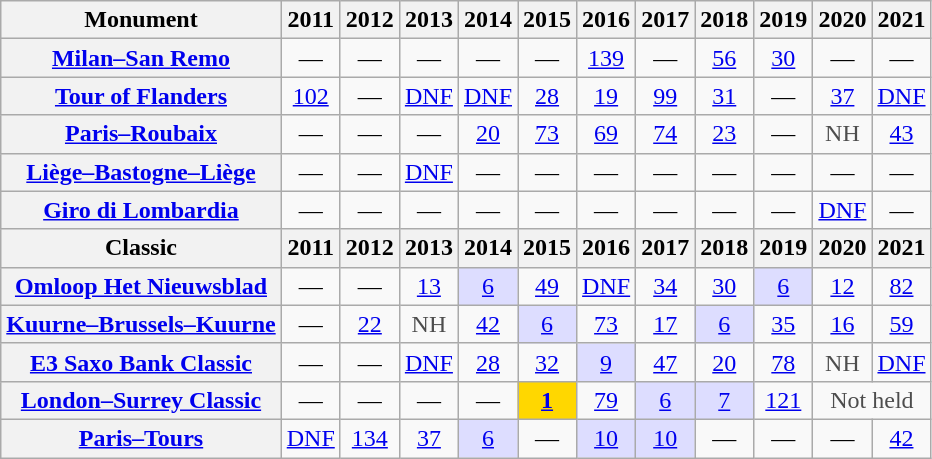<table class="wikitable plainrowheaders">
<tr>
<th>Monument</th>
<th scope="col">2011</th>
<th scope="col">2012</th>
<th scope="col">2013</th>
<th scope="col">2014</th>
<th scope="col">2015</th>
<th scope="col">2016</th>
<th scope="col">2017</th>
<th scope="col">2018</th>
<th scope="col">2019</th>
<th scope="col">2020</th>
<th scope="col">2021</th>
</tr>
<tr style="text-align:center;">
<th scope="row"><a href='#'>Milan–San Remo</a></th>
<td>—</td>
<td>—</td>
<td>—</td>
<td>—</td>
<td>—</td>
<td><a href='#'>139</a></td>
<td>—</td>
<td><a href='#'>56</a></td>
<td><a href='#'>30</a></td>
<td>—</td>
<td>—</td>
</tr>
<tr style="text-align:center;">
<th scope="row"><a href='#'>Tour of Flanders</a></th>
<td><a href='#'>102</a></td>
<td>—</td>
<td><a href='#'>DNF</a></td>
<td><a href='#'>DNF</a></td>
<td><a href='#'>28</a></td>
<td><a href='#'>19</a></td>
<td><a href='#'>99</a></td>
<td><a href='#'>31</a></td>
<td>—</td>
<td><a href='#'>37</a></td>
<td><a href='#'>DNF</a></td>
</tr>
<tr style="text-align:center;">
<th scope="row"><a href='#'>Paris–Roubaix</a></th>
<td>—</td>
<td>—</td>
<td>—</td>
<td><a href='#'>20</a></td>
<td><a href='#'>73</a></td>
<td><a href='#'>69</a></td>
<td><a href='#'>74</a></td>
<td><a href='#'>23</a></td>
<td>—</td>
<td style="color:#4d4d4d;">NH</td>
<td><a href='#'>43</a></td>
</tr>
<tr style="text-align:center;">
<th scope="row"><a href='#'>Liège–Bastogne–Liège</a></th>
<td>—</td>
<td>—</td>
<td><a href='#'>DNF</a></td>
<td>—</td>
<td>—</td>
<td>—</td>
<td>—</td>
<td>—</td>
<td>—</td>
<td>—</td>
<td>—</td>
</tr>
<tr style="text-align:center;">
<th scope="row"><a href='#'>Giro di Lombardia</a></th>
<td>—</td>
<td>—</td>
<td>—</td>
<td>—</td>
<td>—</td>
<td>—</td>
<td>—</td>
<td>—</td>
<td>—</td>
<td><a href='#'>DNF</a></td>
<td>—</td>
</tr>
<tr>
<th>Classic</th>
<th scope="col">2011</th>
<th scope="col">2012</th>
<th scope="col">2013</th>
<th scope="col">2014</th>
<th scope="col">2015</th>
<th scope="col">2016</th>
<th scope="col">2017</th>
<th scope="col">2018</th>
<th scope="col">2019</th>
<th scope="col">2020</th>
<th scope="col">2021</th>
</tr>
<tr style="text-align:center;">
<th scope="row"><a href='#'>Omloop Het Nieuwsblad</a></th>
<td>—</td>
<td>—</td>
<td><a href='#'>13</a></td>
<td style="background:#ddf;"><a href='#'>6</a></td>
<td><a href='#'>49</a></td>
<td><a href='#'>DNF</a></td>
<td><a href='#'>34</a></td>
<td><a href='#'>30</a></td>
<td style="background:#ddf;"><a href='#'>6</a></td>
<td><a href='#'>12</a></td>
<td><a href='#'>82</a></td>
</tr>
<tr style="text-align:center;">
<th scope="row"><a href='#'>Kuurne–Brussels–Kuurne</a></th>
<td>—</td>
<td><a href='#'>22</a></td>
<td style="color:#4d4d4d;">NH</td>
<td><a href='#'>42</a></td>
<td style="background:#ddf;"><a href='#'>6</a></td>
<td><a href='#'>73</a></td>
<td><a href='#'>17</a></td>
<td style="background:#ddf;"><a href='#'>6</a></td>
<td><a href='#'>35</a></td>
<td><a href='#'>16</a></td>
<td><a href='#'>59</a></td>
</tr>
<tr style="text-align:center;">
<th scope="row"><a href='#'>E3 Saxo Bank Classic</a></th>
<td>—</td>
<td>—</td>
<td><a href='#'>DNF</a></td>
<td><a href='#'>28</a></td>
<td><a href='#'>32</a></td>
<td style="background:#ddf;"><a href='#'>9</a></td>
<td><a href='#'>47</a></td>
<td><a href='#'>20</a></td>
<td><a href='#'>78</a></td>
<td style="color:#4d4d4d;">NH</td>
<td><a href='#'>DNF</a></td>
</tr>
<tr style="text-align:center;">
<th scope="row"><a href='#'>London–Surrey Classic</a></th>
<td>—</td>
<td>—</td>
<td>—</td>
<td>—</td>
<td style="background:#FFD700;"><a href='#'><strong>1</strong></a></td>
<td><a href='#'>79</a></td>
<td style="background:#ddf;"><a href='#'>6</a></td>
<td style="background:#ddf;"><a href='#'>7</a></td>
<td><a href='#'>121</a></td>
<td style="color:#4d4d4d;" colspan=2>Not held</td>
</tr>
<tr style="text-align:center;">
<th scope="row"><a href='#'>Paris–Tours</a></th>
<td><a href='#'>DNF</a></td>
<td><a href='#'>134</a></td>
<td><a href='#'>37</a></td>
<td style="background:#ddf;"><a href='#'>6</a></td>
<td>—</td>
<td style="background:#ddf;"><a href='#'>10</a></td>
<td style="background:#ddf;"><a href='#'>10</a></td>
<td>—</td>
<td>—</td>
<td>—</td>
<td><a href='#'>42</a></td>
</tr>
</table>
